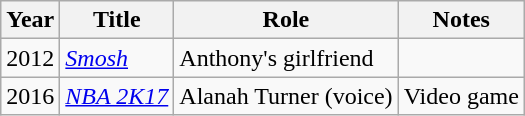<table class="wikitable sortable">
<tr>
<th>Year</th>
<th>Title</th>
<th>Role</th>
<th class="unsortable">Notes</th>
</tr>
<tr>
<td>2012</td>
<td><em><a href='#'>Smosh</a></em></td>
<td>Anthony's girlfriend</td>
<td></td>
</tr>
<tr>
<td>2016</td>
<td><em><a href='#'>NBA 2K17</a></em></td>
<td>Alanah Turner (voice)</td>
<td>Video game</td>
</tr>
</table>
